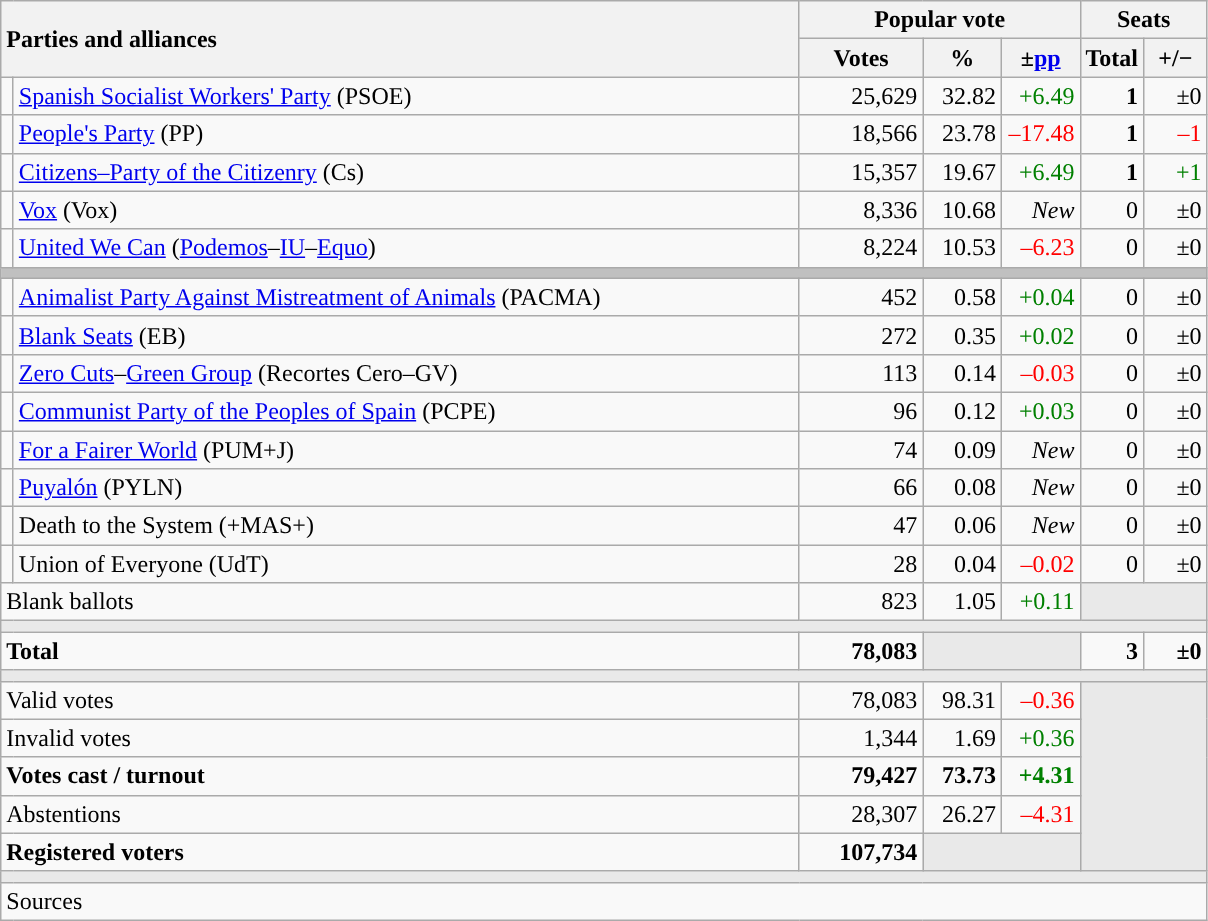<table class="wikitable" style="text-align:right;">
<tr>
<th style="text-align:left;" rowspan="2" colspan="2" width="525">Parties and alliances</th>
<th colspan="3">Popular vote</th>
<th colspan="2">Seats</th>
</tr>
<tr>
<th width="75">Votes</th>
<th width="45">%</th>
<th width="45">±<a href='#'>pp</a></th>
<th width="35">Total</th>
<th width="35">+/−</th>
</tr>
<tr>
<td width="1" style="color:inherit;background:"></td>
<td align="left"><a href='#'>Spanish Socialist Workers' Party</a> (PSOE)</td>
<td>25,629</td>
<td>32.82</td>
<td style="color:green;">+6.49</td>
<td><strong>1</strong></td>
<td>±0</td>
</tr>
<tr>
<td style="color:inherit;background:"></td>
<td align="left"><a href='#'>People's Party</a> (PP)</td>
<td>18,566</td>
<td>23.78</td>
<td style="color:red;">–17.48</td>
<td><strong>1</strong></td>
<td style="color:red;">–1</td>
</tr>
<tr>
<td style="color:inherit;background:"></td>
<td align="left"><a href='#'>Citizens–Party of the Citizenry</a> (Cs)</td>
<td>15,357</td>
<td>19.67</td>
<td style="color:green;">+6.49</td>
<td><strong>1</strong></td>
<td style="color:green;">+1</td>
</tr>
<tr>
<td style="color:inherit;background:"></td>
<td align="left"><a href='#'>Vox</a> (Vox)</td>
<td>8,336</td>
<td>10.68</td>
<td><em>New</em></td>
<td>0</td>
<td>±0</td>
</tr>
<tr>
<td style="color:inherit;background:"></td>
<td align="left"><a href='#'>United We Can</a> (<a href='#'>Podemos</a>–<a href='#'>IU</a>–<a href='#'>Equo</a>)</td>
<td>8,224</td>
<td>10.53</td>
<td style="color:red;">–6.23</td>
<td>0</td>
<td>±0</td>
</tr>
<tr>
<td colspan="7" bgcolor="#C0C0C0"></td>
</tr>
<tr>
<td style="color:inherit;background:"></td>
<td align="left"><a href='#'>Animalist Party Against Mistreatment of Animals</a> (PACMA)</td>
<td>452</td>
<td>0.58</td>
<td style="color:green;">+0.04</td>
<td>0</td>
<td>±0</td>
</tr>
<tr>
<td style="color:inherit;background:"></td>
<td align="left"><a href='#'>Blank Seats</a> (EB)</td>
<td>272</td>
<td>0.35</td>
<td style="color:green;">+0.02</td>
<td>0</td>
<td>±0</td>
</tr>
<tr>
<td style="color:inherit;background:"></td>
<td align="left"><a href='#'>Zero Cuts</a>–<a href='#'>Green Group</a> (Recortes Cero–GV)</td>
<td>113</td>
<td>0.14</td>
<td style="color:red;">–0.03</td>
<td>0</td>
<td>±0</td>
</tr>
<tr>
<td style="color:inherit;background:"></td>
<td align="left"><a href='#'>Communist Party of the Peoples of Spain</a> (PCPE)</td>
<td>96</td>
<td>0.12</td>
<td style="color:green;">+0.03</td>
<td>0</td>
<td>±0</td>
</tr>
<tr>
<td style="color:inherit;background:"></td>
<td align="left"><a href='#'>For a Fairer World</a> (PUM+J)</td>
<td>74</td>
<td>0.09</td>
<td><em>New</em></td>
<td>0</td>
<td>±0</td>
</tr>
<tr>
<td style="color:inherit;background:"></td>
<td align="left"><a href='#'>Puyalón</a> (PYLN)</td>
<td>66</td>
<td>0.08</td>
<td><em>New</em></td>
<td>0</td>
<td>±0</td>
</tr>
<tr>
<td style="color:inherit;background:"></td>
<td align="left">Death to the System (+MAS+)</td>
<td>47</td>
<td>0.06</td>
<td><em>New</em></td>
<td>0</td>
<td>±0</td>
</tr>
<tr>
<td style="color:inherit;background:"></td>
<td align="left">Union of Everyone (UdT)</td>
<td>28</td>
<td>0.04</td>
<td style="color:red;">–0.02</td>
<td>0</td>
<td>±0</td>
</tr>
<tr>
<td align="left" colspan="2">Blank ballots</td>
<td>823</td>
<td>1.05</td>
<td style="color:green;">+0.11</td>
<td bgcolor="#E9E9E9" colspan="2"></td>
</tr>
<tr>
<td colspan="7" bgcolor="#E9E9E9"></td>
</tr>
<tr style="font-weight:bold;">
<td align="left" colspan="2">Total</td>
<td>78,083</td>
<td bgcolor="#E9E9E9" colspan="2"></td>
<td>3</td>
<td>±0</td>
</tr>
<tr>
<td colspan="7" bgcolor="#E9E9E9"></td>
</tr>
<tr>
<td align="left" colspan="2">Valid votes</td>
<td>78,083</td>
<td>98.31</td>
<td style="color:red;">–0.36</td>
<td bgcolor="#E9E9E9" colspan="2" rowspan="5"></td>
</tr>
<tr>
<td align="left" colspan="2">Invalid votes</td>
<td>1,344</td>
<td>1.69</td>
<td style="color:green;">+0.36</td>
</tr>
<tr style="font-weight:bold;">
<td align="left" colspan="2">Votes cast / turnout</td>
<td>79,427</td>
<td>73.73</td>
<td style="color:green;">+4.31</td>
</tr>
<tr>
<td align="left" colspan="2">Abstentions</td>
<td>28,307</td>
<td>26.27</td>
<td style="color:red;">–4.31</td>
</tr>
<tr style="font-weight:bold;">
<td align="left" colspan="2">Registered voters</td>
<td>107,734</td>
<td bgcolor="#E9E9E9" colspan="2"></td>
</tr>
<tr>
<td colspan="7" bgcolor="#E9E9E9"></td>
</tr>
<tr>
<td align="left" colspan="7">Sources</td>
</tr>
</table>
